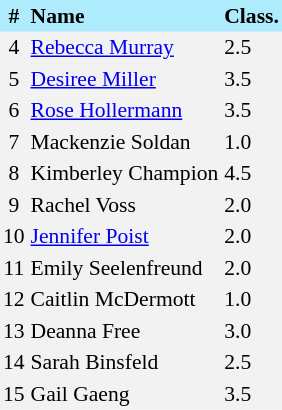<table border=0 cellpadding=2 cellspacing=0  |- bgcolor=#F2F2F2 style="text-align:center; font-size:90%;">
<tr bgcolor=#ADEBFD>
<th>#</th>
<th align=left>Name</th>
<th align=left>Class.</th>
</tr>
<tr>
<td>4</td>
<td align=left><a href='#'>Rebecca Murray</a></td>
<td align=left>2.5</td>
</tr>
<tr>
<td>5</td>
<td align=left><a href='#'>Desiree Miller</a></td>
<td align=left>3.5</td>
</tr>
<tr>
<td>6</td>
<td align=left><a href='#'>Rose Hollermann</a></td>
<td align=left>3.5</td>
</tr>
<tr>
<td>7</td>
<td align=left>Mackenzie Soldan</td>
<td align=left>1.0</td>
</tr>
<tr>
<td>8</td>
<td align=left>Kimberley Champion</td>
<td align=left>4.5</td>
</tr>
<tr>
<td>9</td>
<td align=left>Rachel Voss</td>
<td align=left>2.0</td>
</tr>
<tr>
<td>10</td>
<td align=left><a href='#'>Jennifer Poist</a></td>
<td align=left>2.0</td>
</tr>
<tr>
<td>11</td>
<td align=left>Emily Seelenfreund</td>
<td align=left>2.0</td>
</tr>
<tr>
<td>12</td>
<td align=left>Caitlin McDermott</td>
<td align=left>1.0</td>
</tr>
<tr>
<td>13</td>
<td align=left>Deanna Free</td>
<td align=left>3.0</td>
</tr>
<tr>
<td>14</td>
<td align=left>Sarah Binsfeld</td>
<td align=left>2.5</td>
</tr>
<tr>
<td>15</td>
<td align=left>Gail Gaeng</td>
<td align=left>3.5</td>
</tr>
</table>
